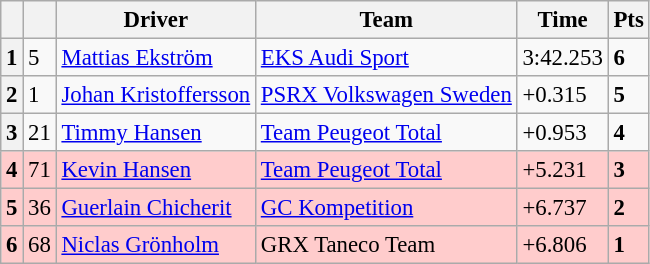<table class="wikitable" style="font-size:95%">
<tr>
<th></th>
<th></th>
<th>Driver</th>
<th>Team</th>
<th>Time</th>
<th>Pts</th>
</tr>
<tr>
<th>1</th>
<td>5</td>
<td> <a href='#'>Mattias Ekström</a></td>
<td><a href='#'>EKS Audi Sport</a></td>
<td>3:42.253</td>
<td><strong>6</strong></td>
</tr>
<tr>
<th>2</th>
<td>1</td>
<td> <a href='#'>Johan Kristoffersson</a></td>
<td><a href='#'>PSRX Volkswagen Sweden</a></td>
<td>+0.315</td>
<td><strong>5</strong></td>
</tr>
<tr>
<th>3</th>
<td>21</td>
<td> <a href='#'>Timmy Hansen</a></td>
<td><a href='#'>Team Peugeot Total</a></td>
<td>+0.953</td>
<td><strong>4</strong></td>
</tr>
<tr>
<th style="background:#ffcccc;">4</th>
<td style="background:#ffcccc;">71</td>
<td style="background:#ffcccc;"> <a href='#'>Kevin Hansen</a></td>
<td style="background:#ffcccc;"><a href='#'>Team Peugeot Total</a></td>
<td style="background:#ffcccc;">+5.231</td>
<td style="background:#ffcccc;"><strong>3</strong></td>
</tr>
<tr>
<th style="background:#ffcccc;">5</th>
<td style="background:#ffcccc;">36</td>
<td style="background:#ffcccc;"> <a href='#'>Guerlain Chicherit</a></td>
<td style="background:#ffcccc;"><a href='#'>GC Kompetition</a></td>
<td style="background:#ffcccc;">+6.737</td>
<td style="background:#ffcccc;"><strong>2</strong></td>
</tr>
<tr>
<th style="background:#ffcccc;">6</th>
<td style="background:#ffcccc;">68</td>
<td style="background:#ffcccc;"> <a href='#'>Niclas Grönholm</a></td>
<td style="background:#ffcccc;">GRX Taneco Team</td>
<td style="background:#ffcccc;">+6.806</td>
<td style="background:#ffcccc;"><strong>1</strong></td>
</tr>
</table>
